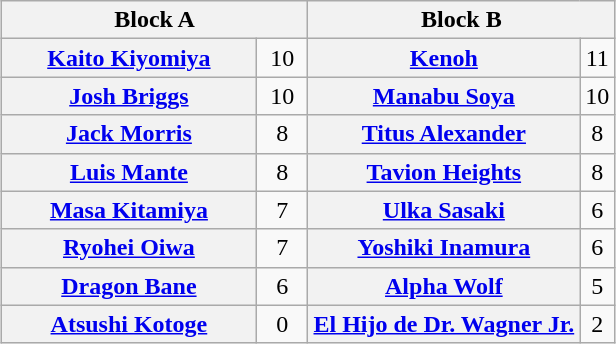<table class="wikitable" style="margin: 1em auto 1em auto;text-align:center">
<tr>
<th colspan="2" style="width:50%">Block A</th>
<th colspan="2" style="width:50%">Block B</th>
</tr>
<tr>
<th><a href='#'>Kaito Kiyomiya</a> </th>
<td>10</td>
<th><a href='#'>Kenoh</a></th>
<td>11</td>
</tr>
<tr>
<th><a href='#'>Josh Briggs</a></th>
<td>10</td>
<th><a href='#'>Manabu Soya</a></th>
<td>10</td>
</tr>
<tr>
<th><a href='#'>Jack Morris</a></th>
<td>8</td>
<th><a href='#'>Titus Alexander</a></th>
<td>8</td>
</tr>
<tr>
<th><a href='#'>Luis Mante</a></th>
<td>8</td>
<th><a href='#'>Tavion Heights</a></th>
<td>8</td>
</tr>
<tr>
<th><a href='#'>Masa Kitamiya</a></th>
<td>7</td>
<th><a href='#'>Ulka Sasaki</a></th>
<td>6</td>
</tr>
<tr>
<th><a href='#'>Ryohei Oiwa</a></th>
<td>7</td>
<th><a href='#'>Yoshiki Inamura</a></th>
<td>6</td>
</tr>
<tr>
<th><a href='#'>Dragon Bane</a></th>
<td>6</td>
<th><a href='#'>Alpha Wolf</a></th>
<td>5</td>
</tr>
<tr>
<th><a href='#'>Atsushi Kotoge</a><br></th>
<td>0</td>
<th><a href='#'>El Hijo de Dr. Wagner Jr.</a><br></th>
<td>2</td>
</tr>
</table>
